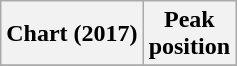<table class="wikitable sortable plainrowheaders" style="text-align:center">
<tr>
<th scope="col">Chart (2017)</th>
<th scope="col">Peak<br> position</th>
</tr>
<tr>
</tr>
</table>
